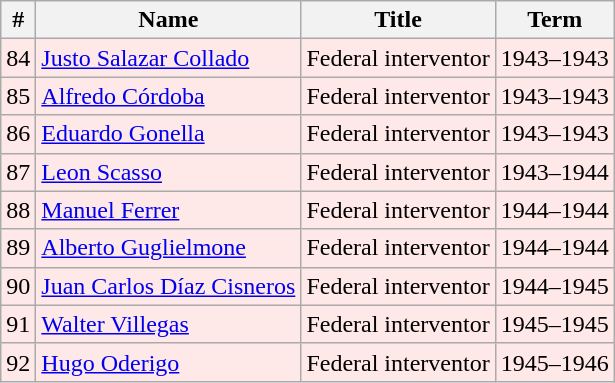<table class="wikitable">
<tr>
<th>#</th>
<th>Name</th>
<th>Title</th>
<th>Term</th>
</tr>
<tr bgcolor=#FFE8E8>
<td>84</td>
<td><a href='#'>Justo Salazar Collado</a></td>
<td>Federal interventor</td>
<td>1943–1943</td>
</tr>
<tr bgcolor=#FFE8E8>
<td>85</td>
<td><a href='#'>Alfredo Córdoba</a></td>
<td>Federal interventor</td>
<td>1943–1943</td>
</tr>
<tr bgcolor=#FFE8E8>
<td>86</td>
<td><a href='#'>Eduardo Gonella</a></td>
<td>Federal interventor</td>
<td>1943–1943</td>
</tr>
<tr bgcolor=#FFE8E8>
<td>87</td>
<td><a href='#'>Leon Scasso</a></td>
<td>Federal interventor</td>
<td>1943–1944</td>
</tr>
<tr bgcolor=#FFE8E8>
<td>88</td>
<td><a href='#'>Manuel Ferrer</a></td>
<td>Federal interventor</td>
<td>1944–1944</td>
</tr>
<tr bgcolor=#FFE8E8>
<td>89</td>
<td><a href='#'>Alberto Guglielmone</a></td>
<td>Federal interventor</td>
<td>1944–1944</td>
</tr>
<tr bgcolor=#FFE8E8>
<td>90</td>
<td><a href='#'>Juan Carlos Díaz Cisneros</a></td>
<td>Federal interventor</td>
<td>1944–1945</td>
</tr>
<tr bgcolor=#FFE8E8>
<td>91</td>
<td><a href='#'>Walter Villegas</a></td>
<td>Federal interventor</td>
<td>1945–1945</td>
</tr>
<tr bgcolor=#FFE8E8>
<td>92</td>
<td><a href='#'>Hugo Oderigo</a></td>
<td>Federal interventor</td>
<td>1945–1946</td>
</tr>
</table>
